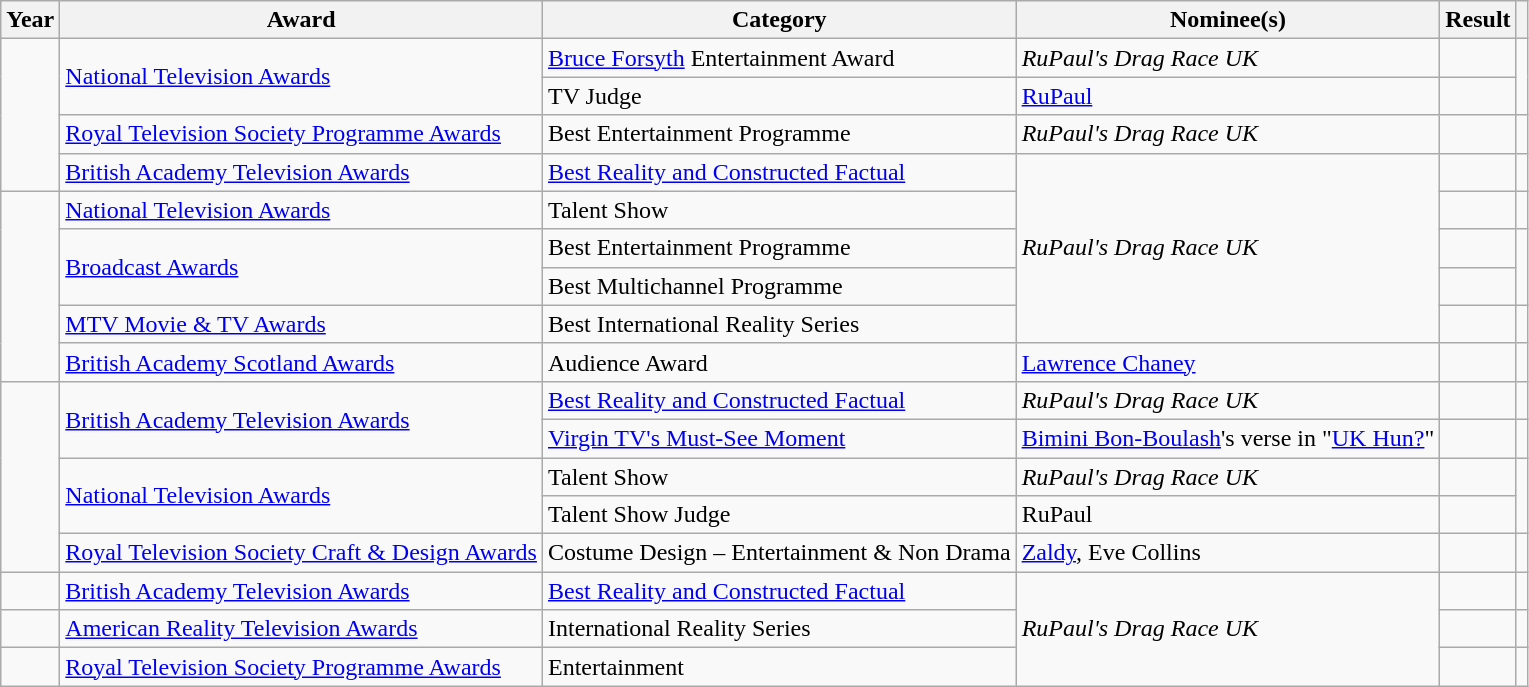<table class="wikitable">
<tr>
<th scope="col">Year</th>
<th scope="col">Award</th>
<th scope="col">Category</th>
<th scope="col">Nominee(s)</th>
<th scope="col">Result</th>
<th scope="col" class="unsortable"></th>
</tr>
<tr>
<td rowspan="4"></td>
<td rowspan="2"><a href='#'>National Television Awards</a></td>
<td><a href='#'>Bruce Forsyth</a> Entertainment Award</td>
<td><em>RuPaul's Drag Race UK</em></td>
<td></td>
<td rowspan="2"></td>
</tr>
<tr>
<td>TV Judge</td>
<td><a href='#'>RuPaul</a></td>
<td></td>
</tr>
<tr>
<td><a href='#'>Royal Television Society Programme Awards</a></td>
<td>Best Entertainment Programme</td>
<td><em>RuPaul's Drag Race UK</em></td>
<td></td>
<td></td>
</tr>
<tr>
<td><a href='#'>British Academy Television Awards</a></td>
<td><a href='#'>Best Reality and Constructed Factual</a></td>
<td rowspan="5"><em>RuPaul's Drag Race UK</em></td>
<td></td>
<td></td>
</tr>
<tr>
<td rowspan="5"></td>
<td><a href='#'>National Television Awards</a></td>
<td>Talent Show</td>
<td></td>
<td></td>
</tr>
<tr>
<td rowspan="2"><a href='#'>Broadcast Awards</a></td>
<td>Best Entertainment Programme</td>
<td></td>
<td rowspan="2"></td>
</tr>
<tr>
<td>Best Multichannel Programme</td>
<td></td>
</tr>
<tr>
<td><a href='#'>MTV Movie & TV Awards</a></td>
<td>Best International Reality Series</td>
<td></td>
<td></td>
</tr>
<tr>
<td><a href='#'>British Academy Scotland Awards</a></td>
<td>Audience Award</td>
<td><a href='#'>Lawrence Chaney</a></td>
<td></td>
<td></td>
</tr>
<tr>
<td rowspan="5"></td>
<td rowspan="2"><a href='#'>British Academy Television Awards</a></td>
<td><a href='#'>Best Reality and Constructed Factual</a></td>
<td><em>RuPaul's Drag Race UK</em></td>
<td></td>
<td></td>
</tr>
<tr>
<td><a href='#'>Virgin TV's Must-See Moment</a></td>
<td><a href='#'>Bimini Bon-Boulash</a>'s verse in "<a href='#'>UK Hun?</a>"</td>
<td></td>
<td></td>
</tr>
<tr>
<td rowspan="2"><a href='#'>National Television Awards</a></td>
<td>Talent Show</td>
<td><em>RuPaul's Drag Race UK</em></td>
<td></td>
<td rowspan="2"></td>
</tr>
<tr>
<td>Talent Show Judge</td>
<td>RuPaul</td>
<td></td>
</tr>
<tr>
<td><a href='#'>Royal Television Society Craft & Design Awards</a></td>
<td>Costume Design – Entertainment & Non Drama</td>
<td><a href='#'>Zaldy</a>, Eve Collins</td>
<td></td>
<td></td>
</tr>
<tr>
<td></td>
<td><a href='#'>British Academy Television Awards</a></td>
<td><a href='#'>Best Reality and Constructed Factual</a></td>
<td rowspan="3"><em>RuPaul's Drag Race UK</em></td>
<td></td>
<td></td>
</tr>
<tr>
<td></td>
<td><a href='#'>American Reality Television Awards</a></td>
<td>International Reality Series</td>
<td></td>
<td></td>
</tr>
<tr>
<td></td>
<td><a href='#'>Royal Television Society Programme Awards</a></td>
<td>Entertainment</td>
<td></td>
<td></td>
</tr>
</table>
